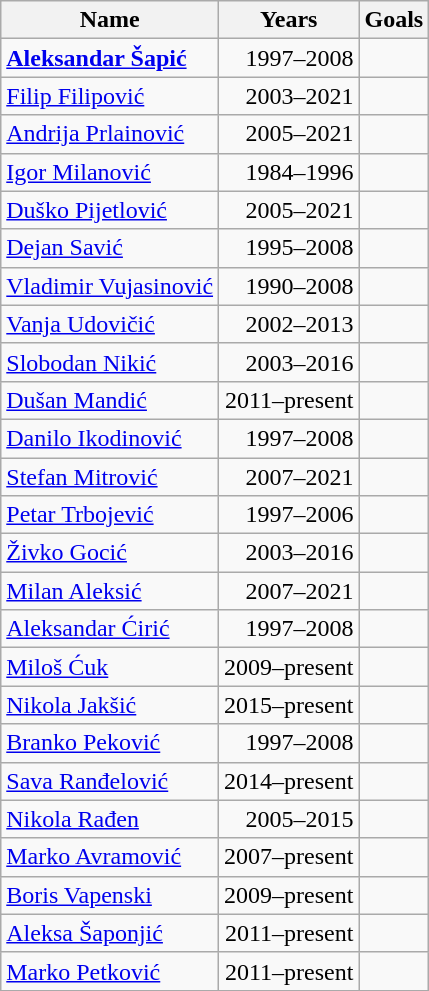<table class="wikitable sortable static-row-numbers" style="text-align:right;">
<tr>
<th>Name</th>
<th>Years</th>
<th>Goals</th>
</tr>
<tr>
<td align="left"> <strong><a href='#'>Aleksandar Šapić</a></strong></td>
<td>1997–2008</td>
<td></td>
</tr>
<tr>
<td align="left"> <a href='#'>Filip Filipović</a></td>
<td>2003–2021</td>
<td></td>
</tr>
<tr>
<td align="left"> <a href='#'>Andrija Prlainović</a></td>
<td>2005–2021</td>
<td></td>
</tr>
<tr>
<td align="left"> <a href='#'>Igor Milanović</a></td>
<td>1984–1996</td>
<td></td>
</tr>
<tr>
<td align="left"> <a href='#'>Duško Pijetlović</a></td>
<td>2005–2021</td>
<td></td>
</tr>
<tr>
<td align="left"> <a href='#'>Dejan Savić</a></td>
<td>1995–2008</td>
<td></td>
</tr>
<tr>
<td align="left"> <a href='#'>Vladimir Vujasinović</a></td>
<td>1990–2008</td>
<td></td>
</tr>
<tr>
<td align="left"> <a href='#'>Vanja Udovičić</a></td>
<td>2002–2013</td>
<td></td>
</tr>
<tr>
<td align="left"> <a href='#'>Slobodan Nikić</a></td>
<td>2003–2016</td>
<td></td>
</tr>
<tr>
<td align="left"> <a href='#'>Dušan Mandić</a></td>
<td>2011–present</td>
<td></td>
</tr>
<tr>
<td align="left"> <a href='#'>Danilo Ikodinović</a></td>
<td>1997–2008</td>
<td></td>
</tr>
<tr>
<td align="left"> <a href='#'>Stefan Mitrović</a></td>
<td>2007–2021</td>
<td></td>
</tr>
<tr>
<td align="left"> <a href='#'>Petar Trbojević</a></td>
<td>1997–2006</td>
<td></td>
</tr>
<tr>
<td align="left"> <a href='#'>Živko Gocić</a></td>
<td>2003–2016</td>
<td></td>
</tr>
<tr>
<td align="left"> <a href='#'>Milan Aleksić</a></td>
<td>2007–2021</td>
<td></td>
</tr>
<tr>
<td align="left"> <a href='#'>Aleksandar Ćirić</a></td>
<td>1997–2008</td>
<td></td>
</tr>
<tr>
<td align="left"> <a href='#'>Miloš Ćuk</a></td>
<td>2009–present</td>
<td></td>
</tr>
<tr>
<td align="left"> <a href='#'>Nikola Jakšić</a></td>
<td>2015–present</td>
<td></td>
</tr>
<tr>
<td align="left"> <a href='#'>Branko Peković</a></td>
<td>1997–2008</td>
<td></td>
</tr>
<tr>
<td align="left"> <a href='#'>Sava Ranđelović</a></td>
<td>2014–present</td>
<td></td>
</tr>
<tr>
<td align="left"> <a href='#'>Nikola Rađen</a></td>
<td>2005–2015</td>
<td></td>
</tr>
<tr>
<td align="left"> <a href='#'>Marko Avramović</a></td>
<td>2007–present</td>
<td></td>
</tr>
<tr>
<td align="left"> <a href='#'>Boris Vapenski</a></td>
<td>2009–present</td>
<td></td>
</tr>
<tr>
<td align="left"> <a href='#'>Aleksa Šaponjić</a></td>
<td>2011–present</td>
<td></td>
</tr>
<tr>
<td align="left"> <a href='#'>Marko Petković</a></td>
<td>2011–present</td>
<td></td>
</tr>
</table>
